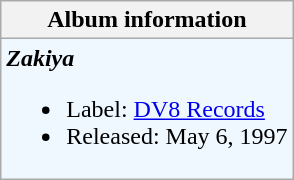<table class="wikitable">
<tr>
<th align="left">Album information</th>
</tr>
<tr style="background:#f0f8ff;">
<td align="left"><strong><em>Zakiya</em></strong><br><ul><li>Label: <a href='#'>DV8 Records</a></li><li>Released: May 6, 1997</li></ul></td>
</tr>
</table>
